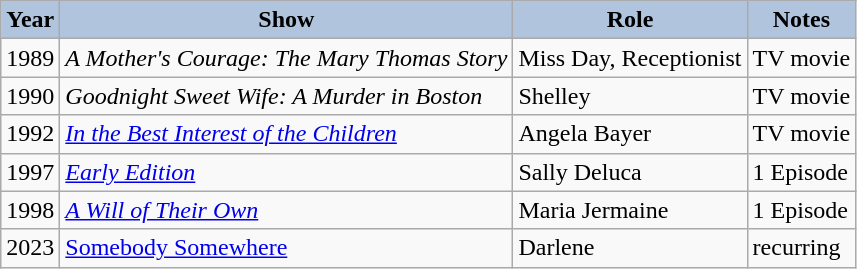<table class="wikitable">
<tr style="text-align:center;">
<th style="background:#B0C4DE;">Year</th>
<th style="background:#B0C4DE;">Show</th>
<th style="background:#B0C4DE;">Role</th>
<th style="background:#B0C4DE;">Notes</th>
</tr>
<tr>
<td>1989</td>
<td><em>A Mother's Courage: The Mary Thomas Story</em></td>
<td>Miss Day, Receptionist</td>
<td>TV movie</td>
</tr>
<tr>
<td>1990</td>
<td><em>Goodnight Sweet Wife: A Murder in Boston</em></td>
<td>Shelley</td>
<td>TV movie</td>
</tr>
<tr>
<td>1992</td>
<td><em><a href='#'>In the Best Interest of the Children</a></em></td>
<td>Angela Bayer</td>
<td>TV movie</td>
</tr>
<tr>
<td>1997</td>
<td><em><a href='#'>Early Edition</a></em></td>
<td>Sally Deluca</td>
<td>1 Episode</td>
</tr>
<tr>
<td>1998</td>
<td><em><a href='#'>A Will of Their Own</a></em></td>
<td>Maria Jermaine</td>
<td>1 Episode</td>
</tr>
<tr>
<td>2023</td>
<td><a href='#'>Somebody Somewhere</a></td>
<td>Darlene</td>
<td>recurring</td>
</tr>
</table>
